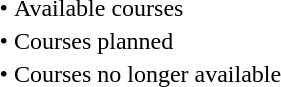<table>
<tr>
<td><span>•</span></td>
<td>Available courses</td>
</tr>
<tr>
<td><span>•</span></td>
<td>Courses planned</td>
</tr>
<tr>
<td><span>•</span></td>
<td>Courses no longer available</td>
</tr>
</table>
